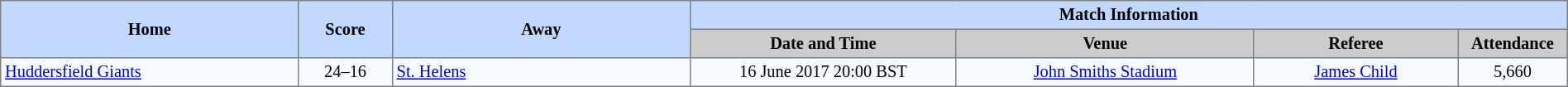<table border=1 style="border-collapse:collapse; font-size:85%; text-align:center;" cellpadding=3 cellspacing=0 width=100%>
<tr bgcolor=#C1D8FF>
<th rowspan=2 width=19%>Home</th>
<th rowspan=2 width=6%>Score</th>
<th rowspan=2 width=19%>Away</th>
<th colspan=6>Match Information</th>
</tr>
<tr bgcolor=#CCCCCC>
<th width=17%>Date and Time</th>
<th width=19%>Venue</th>
<th width=13%>Referee</th>
<th width=7%>Attendance</th>
</tr>
<tr bgcolor=#F5FAFF>
<td align=left> <a href='#'>Huddersfield Giants</a></td>
<td>24–16</td>
<td align=left> <a href='#'>St. Helens</a></td>
<td>16 June 2017 20:00 BST</td>
<td><a href='#'>John Smiths Stadium</a></td>
<td><a href='#'>James Child</a></td>
<td>5,660</td>
</tr>
</table>
